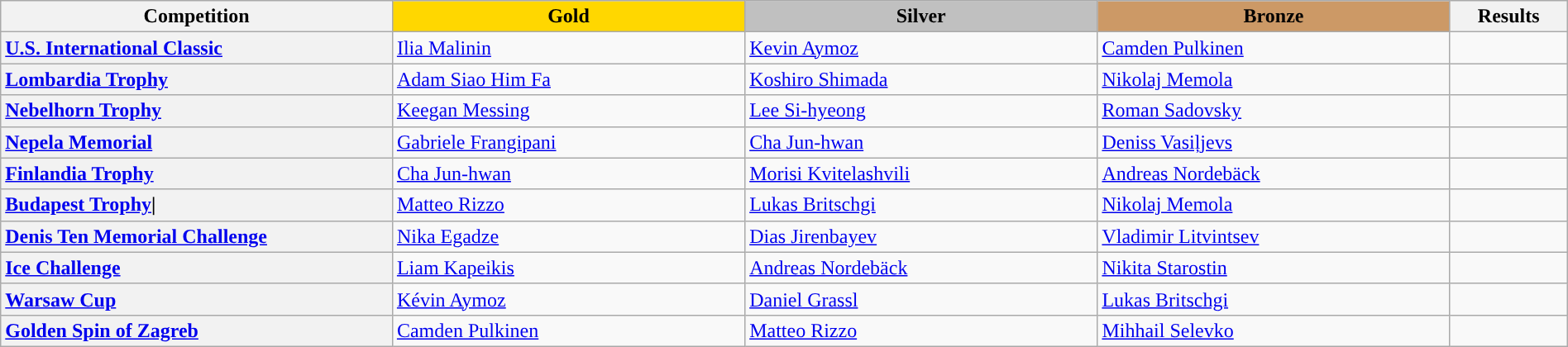<table class="wikitable unsortable" style="text-align:left; width:100%;">
<tr>
<th scope="col" style="text-align:center; width:25%;">Competition</th>
<td scope="col" style="text-align:center; width:22.5%; background:gold"><strong>Gold</strong></td>
<td scope="col" style="text-align:center; width:22.5%; background:silver"><strong>Silver</strong></td>
<td scope="col" style="text-align:center; width:22.5%; background:#c96"><strong>Bronze</strong></td>
<th scope="col" style="text-align:center; width:7.5%;">Results</th>
</tr>
<tr>
<th scope="row" style="text-align:left"> <a href='#'>U.S. International Classic</a></th>
<td> <a href='#'>Ilia Malinin</a></td>
<td> <a href='#'>Kevin Aymoz</a></td>
<td> <a href='#'>Camden Pulkinen</a></td>
<td></td>
</tr>
<tr>
<th scope="row" style="text-align:left"> <a href='#'>Lombardia Trophy</a></th>
<td> <a href='#'>Adam Siao Him Fa</a></td>
<td> <a href='#'>Koshiro Shimada</a></td>
<td> <a href='#'>Nikolaj Memola</a></td>
<td></td>
</tr>
<tr>
<th scope="row" style="text-align:left"> <a href='#'>Nebelhorn Trophy</a></th>
<td> <a href='#'>Keegan Messing</a></td>
<td> <a href='#'>Lee Si-hyeong</a></td>
<td> <a href='#'>Roman Sadovsky</a></td>
<td></td>
</tr>
<tr>
<th scope="row" style="text-align:left"> <a href='#'>Nepela Memorial</a></th>
<td> <a href='#'>Gabriele Frangipani</a></td>
<td> <a href='#'>Cha Jun-hwan</a></td>
<td> <a href='#'>Deniss Vasiļjevs</a></td>
<td></td>
</tr>
<tr>
<th scope="row" style="text-align:left"> <a href='#'>Finlandia Trophy</a></th>
<td> <a href='#'>Cha Jun-hwan</a></td>
<td> <a href='#'>Morisi Kvitelashvili</a></td>
<td> <a href='#'>Andreas Nordebäck</a></td>
<td></td>
</tr>
<tr>
<th scope="row" style="text-align:left"> <a href='#'>Budapest Trophy</a>|</th>
<td> <a href='#'>Matteo Rizzo</a></td>
<td> <a href='#'>Lukas Britschgi</a></td>
<td> <a href='#'>Nikolaj Memola</a></td>
<td></td>
</tr>
<tr>
<th scope="row" style="text-align:left"> <a href='#'>Denis Ten Memorial Challenge</a></th>
<td> <a href='#'>Nika Egadze</a></td>
<td> <a href='#'>Dias Jirenbayev</a></td>
<td> <a href='#'>Vladimir Litvintsev</a></td>
<td></td>
</tr>
<tr>
<th scope="row" style="text-align:left"> <a href='#'>Ice Challenge</a></th>
<td> <a href='#'>Liam Kapeikis</a></td>
<td> <a href='#'>Andreas Nordebäck</a></td>
<td> <a href='#'>Nikita Starostin</a></td>
<td></td>
</tr>
<tr>
<th scope="row" style="text-align:left"> <a href='#'>Warsaw Cup</a></th>
<td> <a href='#'>Kévin Aymoz</a></td>
<td> <a href='#'>Daniel Grassl</a></td>
<td> <a href='#'>Lukas Britschgi</a></td>
<td></td>
</tr>
<tr>
<th scope="row" style="text-align:left"> <a href='#'>Golden Spin of Zagreb</a></th>
<td> <a href='#'>Camden Pulkinen</a></td>
<td> <a href='#'>Matteo Rizzo</a></td>
<td> <a href='#'>Mihhail Selevko</a></td>
<td></td>
</tr>
</table>
